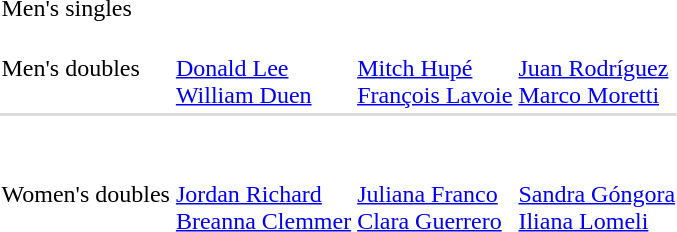<table>
<tr>
<td rowspan=2>Men's singles<br></td>
<td rowspan=2></td>
<td rowspan=2></td>
<td></td>
</tr>
<tr>
<td></td>
</tr>
<tr>
<td>Men's doubles<br></td>
<td><br><a href='#'>Donald Lee</a><br><a href='#'>William Duen</a></td>
<td><br><a href='#'>Mitch Hupé</a><br><a href='#'>François Lavoie</a></td>
<td><br><a href='#'>Juan Rodríguez</a><br><a href='#'>Marco Moretti</a></td>
</tr>
<tr bgcolor=#DDDDDD>
<td colspan=7></td>
</tr>
<tr>
<td rowspan=2><br></td>
<td rowspan=2></td>
<td rowspan=2></td>
<td></td>
</tr>
<tr>
<td></td>
</tr>
<tr>
<td>Women's doubles<br></td>
<td><br><a href='#'>Jordan Richard</a><br><a href='#'>Breanna Clemmer</a></td>
<td><br><a href='#'>Juliana Franco</a><br><a href='#'>Clara Guerrero</a></td>
<td><br><a href='#'>Sandra Góngora</a><br><a href='#'>Iliana Lomeli</a></td>
</tr>
</table>
